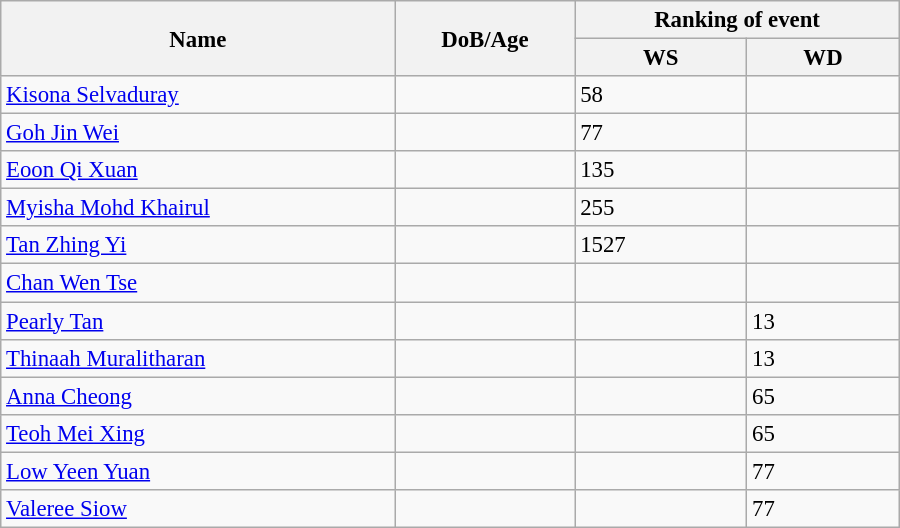<table class="wikitable"  style="width:600px; font-size:95%;">
<tr>
<th align="left" rowspan="2">Name</th>
<th align="left" rowspan="2">DoB/Age</th>
<th align="center" colspan="2">Ranking of event</th>
</tr>
<tr>
<th align="center">WS</th>
<th align="center">WD</th>
</tr>
<tr>
<td align="left"><a href='#'>Kisona Selvaduray</a></td>
<td align="left"></td>
<td>58</td>
<td></td>
</tr>
<tr>
<td align="left"><a href='#'>Goh Jin Wei</a></td>
<td align="left"></td>
<td>77</td>
<td></td>
</tr>
<tr>
<td align="left"><a href='#'>Eoon Qi Xuan</a></td>
<td align="left"></td>
<td>135</td>
<td></td>
</tr>
<tr>
<td align="left"><a href='#'>Myisha Mohd Khairul</a></td>
<td align="left"></td>
<td>255</td>
<td></td>
</tr>
<tr>
<td align="left"><a href='#'>Tan Zhing Yi</a></td>
<td align="left"></td>
<td>1527</td>
<td></td>
</tr>
<tr>
<td align="left"><a href='#'>Chan Wen Tse</a></td>
<td align="left"></td>
<td></td>
<td></td>
</tr>
<tr>
<td align="left"><a href='#'>Pearly Tan</a></td>
<td align="left"></td>
<td></td>
<td>13</td>
</tr>
<tr>
<td align="left"><a href='#'>Thinaah Muralitharan</a></td>
<td align="left"></td>
<td></td>
<td>13</td>
</tr>
<tr>
<td align="left"><a href='#'>Anna Cheong</a></td>
<td align="left"></td>
<td></td>
<td>65</td>
</tr>
<tr>
<td align="left"><a href='#'>Teoh Mei Xing</a></td>
<td align="left"></td>
<td></td>
<td>65</td>
</tr>
<tr>
<td align="left"><a href='#'>Low Yeen Yuan</a></td>
<td align="left"></td>
<td></td>
<td>77</td>
</tr>
<tr>
<td align="left"><a href='#'>Valeree Siow</a></td>
<td align="left"></td>
<td></td>
<td>77</td>
</tr>
</table>
